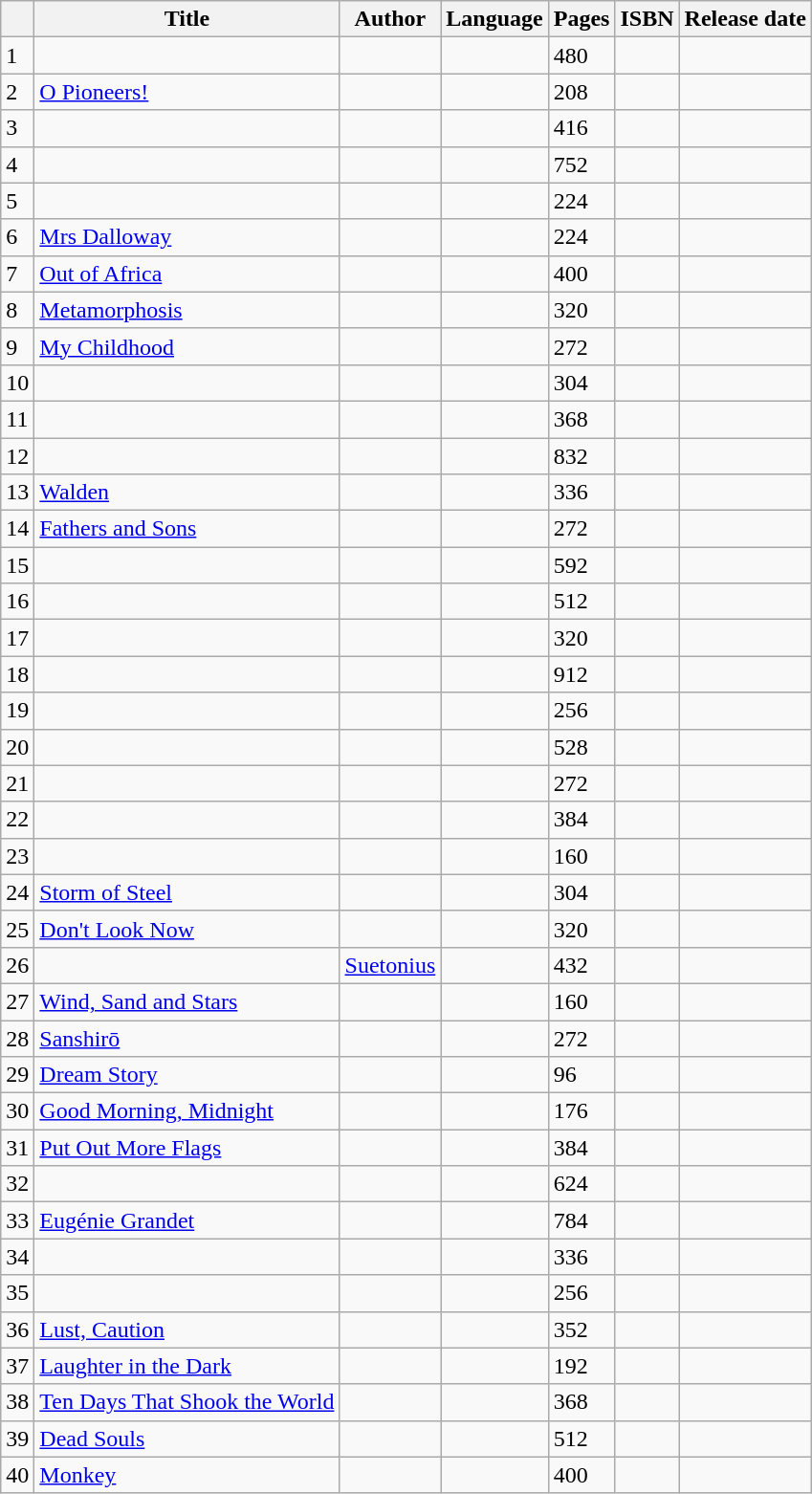<table class="wikitable sortable">
<tr>
<th scope="col"></th>
<th scope="col">Title</th>
<th scope="col">Author</th>
<th scope="col">Language</th>
<th scope="col">Pages</th>
<th scope="col">ISBN</th>
<th scope="col">Release date</th>
</tr>
<tr>
<td>1</td>
<td></td>
<td></td>
<td></td>
<td>480</td>
<td></td>
<td></td>
</tr>
<tr>
<td>2</td>
<td><a href='#'>O Pioneers!</a></td>
<td></td>
<td></td>
<td>208</td>
<td></td>
<td></td>
</tr>
<tr>
<td>3</td>
<td></td>
<td></td>
<td></td>
<td>416</td>
<td></td>
<td></td>
</tr>
<tr>
<td>4</td>
<td></td>
<td></td>
<td></td>
<td>752</td>
<td></td>
<td></td>
</tr>
<tr>
<td>5</td>
<td></td>
<td></td>
<td></td>
<td>224</td>
<td></td>
<td></td>
</tr>
<tr>
<td>6</td>
<td><a href='#'>Mrs Dalloway</a></td>
<td></td>
<td></td>
<td>224</td>
<td></td>
<td></td>
</tr>
<tr>
<td>7</td>
<td><a href='#'>Out of Africa</a></td>
<td></td>
<td></td>
<td>400</td>
<td></td>
<td></td>
</tr>
<tr>
<td>8</td>
<td><a href='#'>Metamorphosis</a></td>
<td></td>
<td></td>
<td>320</td>
<td></td>
<td></td>
</tr>
<tr>
<td>9</td>
<td><a href='#'>My Childhood</a></td>
<td></td>
<td></td>
<td>272</td>
<td></td>
<td></td>
</tr>
<tr>
<td>10</td>
<td></td>
<td></td>
<td></td>
<td>304</td>
<td></td>
<td></td>
</tr>
<tr>
<td>11</td>
<td></td>
<td></td>
<td></td>
<td>368</td>
<td></td>
<td></td>
</tr>
<tr>
<td>12</td>
<td></td>
<td></td>
<td></td>
<td>832</td>
<td></td>
<td></td>
</tr>
<tr>
<td>13</td>
<td><a href='#'>Walden</a></td>
<td></td>
<td></td>
<td>336</td>
<td></td>
<td></td>
</tr>
<tr>
<td>14</td>
<td><a href='#'>Fathers and Sons</a></td>
<td></td>
<td></td>
<td>272</td>
<td></td>
<td></td>
</tr>
<tr>
<td>15</td>
<td></td>
<td></td>
<td></td>
<td>592</td>
<td></td>
<td></td>
</tr>
<tr>
<td>16</td>
<td></td>
<td></td>
<td></td>
<td>512</td>
<td></td>
<td></td>
</tr>
<tr>
<td>17</td>
<td></td>
<td></td>
<td></td>
<td>320</td>
<td></td>
<td></td>
</tr>
<tr>
<td>18</td>
<td></td>
<td></td>
<td></td>
<td>912</td>
<td></td>
<td></td>
</tr>
<tr>
<td>19</td>
<td></td>
<td></td>
<td></td>
<td>256</td>
<td></td>
<td></td>
</tr>
<tr>
<td>20</td>
<td></td>
<td></td>
<td></td>
<td>528</td>
<td></td>
<td></td>
</tr>
<tr>
<td>21</td>
<td></td>
<td></td>
<td></td>
<td>272</td>
<td></td>
<td></td>
</tr>
<tr>
<td>22</td>
<td></td>
<td></td>
<td></td>
<td>384</td>
<td></td>
<td></td>
</tr>
<tr>
<td>23</td>
<td></td>
<td></td>
<td></td>
<td>160</td>
<td></td>
<td></td>
</tr>
<tr>
<td>24</td>
<td><a href='#'>Storm of Steel</a></td>
<td></td>
<td></td>
<td>304</td>
<td></td>
<td></td>
</tr>
<tr>
<td>25</td>
<td><a href='#'>Don't Look Now</a></td>
<td></td>
<td></td>
<td>320</td>
<td></td>
<td></td>
</tr>
<tr>
<td>26</td>
<td></td>
<td><a href='#'>Suetonius</a></td>
<td></td>
<td>432</td>
<td></td>
<td></td>
</tr>
<tr>
<td>27</td>
<td><a href='#'>Wind, Sand and Stars</a></td>
<td></td>
<td></td>
<td>160</td>
<td></td>
<td></td>
</tr>
<tr>
<td>28</td>
<td><a href='#'>Sanshirō</a></td>
<td></td>
<td></td>
<td>272</td>
<td></td>
<td></td>
</tr>
<tr>
<td>29</td>
<td><a href='#'>Dream Story</a></td>
<td></td>
<td></td>
<td>96</td>
<td></td>
<td></td>
</tr>
<tr>
<td>30</td>
<td><a href='#'>Good Morning, Midnight</a></td>
<td></td>
<td></td>
<td>176</td>
<td></td>
<td></td>
</tr>
<tr>
<td>31</td>
<td><a href='#'>Put Out More Flags</a></td>
<td></td>
<td></td>
<td>384</td>
<td></td>
<td></td>
</tr>
<tr>
<td>32</td>
<td></td>
<td></td>
<td></td>
<td>624</td>
<td></td>
<td></td>
</tr>
<tr>
<td>33</td>
<td><a href='#'>Eugénie Grandet</a></td>
<td></td>
<td></td>
<td>784</td>
<td></td>
<td></td>
</tr>
<tr>
<td>34</td>
<td></td>
<td></td>
<td></td>
<td>336</td>
<td></td>
<td></td>
</tr>
<tr>
<td>35</td>
<td></td>
<td></td>
<td></td>
<td>256</td>
<td></td>
<td></td>
</tr>
<tr>
<td>36</td>
<td><a href='#'>Lust, Caution</a></td>
<td></td>
<td></td>
<td>352</td>
<td></td>
<td></td>
</tr>
<tr>
<td>37</td>
<td><a href='#'>Laughter in the Dark</a></td>
<td></td>
<td></td>
<td>192</td>
<td></td>
<td></td>
</tr>
<tr>
<td>38</td>
<td><a href='#'>Ten Days That Shook the World</a></td>
<td></td>
<td></td>
<td>368</td>
<td></td>
<td></td>
</tr>
<tr>
<td>39</td>
<td><a href='#'>Dead Souls</a></td>
<td></td>
<td></td>
<td>512</td>
<td></td>
<td></td>
</tr>
<tr>
<td>40</td>
<td><a href='#'>Monkey</a></td>
<td></td>
<td></td>
<td>400</td>
<td></td>
<td></td>
</tr>
</table>
